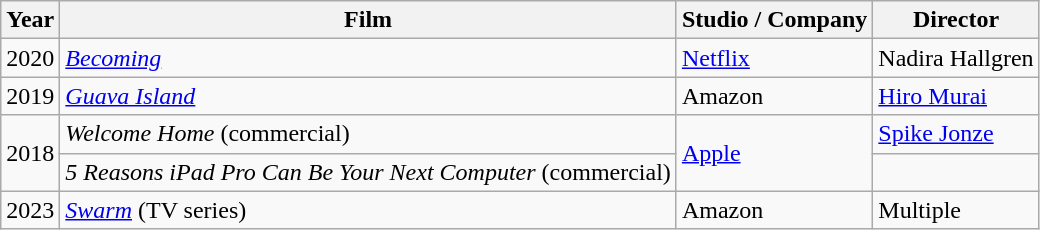<table class="wikitable">
<tr>
<th>Year</th>
<th>Film</th>
<th>Studio / Company</th>
<th>Director</th>
</tr>
<tr>
<td>2020</td>
<td><a href='#'><em>Becoming</em></a></td>
<td><a href='#'>Netflix</a></td>
<td>Nadira Hallgren</td>
</tr>
<tr>
<td>2019</td>
<td><em><a href='#'>Guava Island</a></em></td>
<td>Amazon</td>
<td><a href='#'>Hiro Murai</a></td>
</tr>
<tr>
<td rowspan="2">2018</td>
<td><em>Welcome Home</em> (commercial)</td>
<td rowspan="2"><a href='#'>Apple</a></td>
<td><a href='#'>Spike Jonze</a></td>
</tr>
<tr>
<td><em>5 Reasons iPad Pro Can Be Your Next Computer</em> (commercial)</td>
<td></td>
</tr>
<tr>
<td>2023</td>
<td><em><a href='#'>Swarm</a></em> (TV series)</td>
<td>Amazon</td>
<td>Multiple</td>
</tr>
</table>
